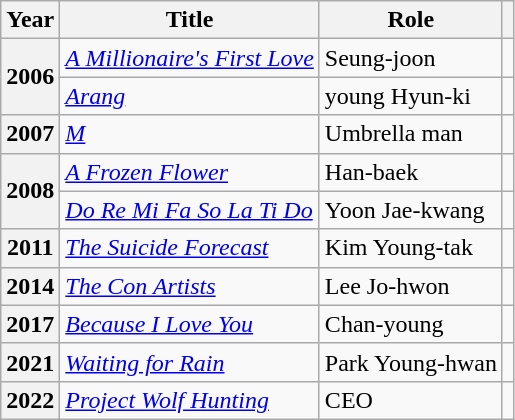<table class="wikitable plainrowheaders sortable">
<tr>
<th scope="col">Year</th>
<th scope="col">Title</th>
<th scope="col">Role</th>
<th scope="col" class="unsortable"></th>
</tr>
<tr>
<th scope="row" rowspan="2">2006</th>
<td><em><a href='#'>A Millionaire's First Love</a></em></td>
<td>Seung-joon</td>
<td style="text-align:center"></td>
</tr>
<tr>
<td><em><a href='#'>Arang</a></em></td>
<td>young Hyun-ki</td>
<td style="text-align:center"></td>
</tr>
<tr>
<th scope="row">2007</th>
<td><em><a href='#'>M</a></em></td>
<td>Umbrella man</td>
<td style="text-align:center"></td>
</tr>
<tr>
<th scope="row" rowspan="2">2008</th>
<td><em><a href='#'>A Frozen Flower</a></em></td>
<td>Han-baek</td>
<td style="text-align:center"></td>
</tr>
<tr>
<td><em><a href='#'>Do Re Mi Fa So La Ti Do</a></em></td>
<td>Yoon Jae-kwang</td>
<td style="text-align:center"></td>
</tr>
<tr>
<th scope="row">2011</th>
<td><em><a href='#'>The Suicide Forecast</a></em></td>
<td>Kim Young-tak</td>
<td style="text-align:center"></td>
</tr>
<tr>
<th scope="row">2014</th>
<td><em><a href='#'>The Con Artists</a></em></td>
<td>Lee Jo-hwon</td>
<td style="text-align:center"></td>
</tr>
<tr>
<th scope="row">2017</th>
<td><em><a href='#'>Because I Love You</a></em></td>
<td>Chan-young</td>
<td style="text-align:center"></td>
</tr>
<tr>
<th scope="row">2021</th>
<td><em><a href='#'>Waiting for Rain</a></em></td>
<td>Park Young-hwan</td>
<td style="text-align:center"></td>
</tr>
<tr>
<th scope="row">2022</th>
<td><em><a href='#'>Project Wolf Hunting</a></em></td>
<td>CEO</td>
<td style="text-align:center"></td>
</tr>
</table>
